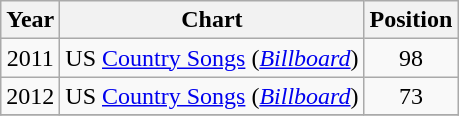<table class="wikitable sortable">
<tr>
<th scope="col">Year</th>
<th scope="col">Chart</th>
<th scope="col">Position</th>
</tr>
<tr>
<td align="center">2011</td>
<td>US <a href='#'>Country Songs</a> (<em><a href='#'>Billboard</a></em>)</td>
<td align="center">98</td>
</tr>
<tr>
<td align="center">2012</td>
<td>US <a href='#'>Country Songs</a> (<em><a href='#'>Billboard</a></em>)</td>
<td align="center">73</td>
</tr>
<tr>
</tr>
</table>
